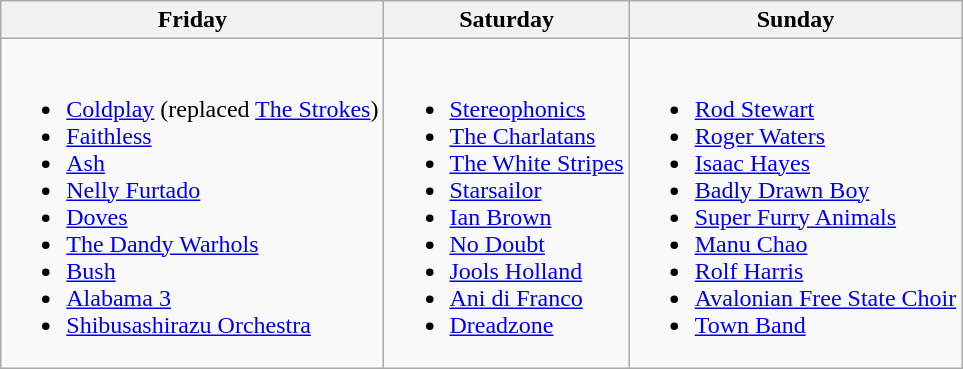<table class="wikitable">
<tr>
<th>Friday</th>
<th>Saturday</th>
<th>Sunday</th>
</tr>
<tr valign="top">
<td><br><ul><li><a href='#'>Coldplay</a> (replaced <a href='#'>The Strokes</a>)</li><li><a href='#'>Faithless</a></li><li><a href='#'>Ash</a></li><li><a href='#'>Nelly Furtado</a></li><li><a href='#'>Doves</a></li><li><a href='#'>The Dandy Warhols</a></li><li><a href='#'>Bush</a></li><li><a href='#'>Alabama 3</a></li><li><a href='#'>Shibusashirazu Orchestra</a></li></ul></td>
<td><br><ul><li><a href='#'>Stereophonics</a></li><li><a href='#'>The Charlatans</a></li><li><a href='#'>The White Stripes</a></li><li><a href='#'>Starsailor</a></li><li><a href='#'>Ian Brown</a></li><li><a href='#'>No Doubt</a></li><li><a href='#'>Jools Holland</a></li><li><a href='#'>Ani di Franco</a></li><li><a href='#'>Dreadzone</a></li></ul></td>
<td><br><ul><li><a href='#'>Rod Stewart</a></li><li><a href='#'>Roger Waters</a></li><li><a href='#'>Isaac Hayes</a></li><li><a href='#'>Badly Drawn Boy</a></li><li><a href='#'>Super Furry Animals</a></li><li><a href='#'>Manu Chao</a></li><li><a href='#'>Rolf Harris</a></li><li><a href='#'>Avalonian Free State Choir</a></li><li><a href='#'>Town Band</a></li></ul></td>
</tr>
</table>
